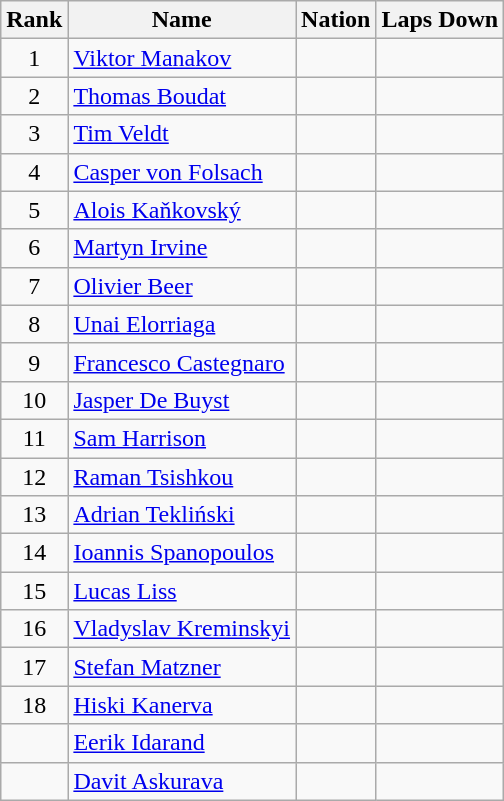<table class="wikitable sortable" style="text-align:center">
<tr>
<th>Rank</th>
<th>Name</th>
<th>Nation</th>
<th>Laps Down</th>
</tr>
<tr>
<td>1</td>
<td align=left><a href='#'>Viktor Manakov</a></td>
<td align=left></td>
<td></td>
</tr>
<tr>
<td>2</td>
<td align=left><a href='#'>Thomas Boudat</a></td>
<td align=left></td>
<td></td>
</tr>
<tr>
<td>3</td>
<td align=left><a href='#'>Tim Veldt</a></td>
<td align=left></td>
<td></td>
</tr>
<tr>
<td>4</td>
<td align=left><a href='#'>Casper von Folsach</a></td>
<td align=left></td>
<td></td>
</tr>
<tr>
<td>5</td>
<td align=left><a href='#'>Alois Kaňkovský</a></td>
<td align=left></td>
<td></td>
</tr>
<tr>
<td>6</td>
<td align=left><a href='#'>Martyn Irvine</a></td>
<td align=left></td>
<td></td>
</tr>
<tr>
<td>7</td>
<td align=left><a href='#'>Olivier Beer</a></td>
<td align=left></td>
<td></td>
</tr>
<tr>
<td>8</td>
<td align=left><a href='#'>Unai Elorriaga</a></td>
<td align=left></td>
<td></td>
</tr>
<tr>
<td>9</td>
<td align=left><a href='#'>Francesco Castegnaro</a></td>
<td align=left></td>
<td></td>
</tr>
<tr>
<td>10</td>
<td align=left><a href='#'>Jasper De Buyst</a></td>
<td align=left></td>
<td></td>
</tr>
<tr>
<td>11</td>
<td align=left><a href='#'>Sam Harrison</a></td>
<td align=left></td>
<td></td>
</tr>
<tr>
<td>12</td>
<td align=left><a href='#'>Raman Tsishkou</a></td>
<td align=left></td>
<td></td>
</tr>
<tr>
<td>13</td>
<td align=left><a href='#'>Adrian Tekliński</a></td>
<td align=left></td>
<td></td>
</tr>
<tr>
<td>14</td>
<td align=left><a href='#'>Ioannis Spanopoulos</a></td>
<td align=left></td>
<td></td>
</tr>
<tr>
<td>15</td>
<td align=left><a href='#'>Lucas Liss</a></td>
<td align=left></td>
<td></td>
</tr>
<tr>
<td>16</td>
<td align=left><a href='#'>Vladyslav Kreminskyi</a></td>
<td align=left></td>
<td></td>
</tr>
<tr>
<td>17</td>
<td align=left><a href='#'>Stefan Matzner</a></td>
<td align=left></td>
<td></td>
</tr>
<tr>
<td>18</td>
<td align=left><a href='#'>Hiski Kanerva</a></td>
<td align=left></td>
<td></td>
</tr>
<tr>
<td></td>
<td align=left><a href='#'>Eerik Idarand</a></td>
<td align=left></td>
<td></td>
</tr>
<tr>
<td></td>
<td align=left><a href='#'>Davit Askurava</a></td>
<td align=left></td>
<td></td>
</tr>
</table>
